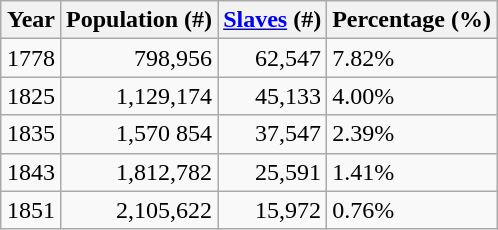<table class="wikitable" style="margin:1em auto;">
<tr>
<th>Year</th>
<th>Population (#)</th>
<th><a href='#'>Slaves</a> (#)</th>
<th>Percentage (%)</th>
</tr>
<tr>
<td>1778</td>
<td align="right">798,956</td>
<td align="right">62,547</td>
<td>7.82%</td>
</tr>
<tr>
<td>1825</td>
<td align="right">1,129,174</td>
<td align="right">45,133</td>
<td>4.00%</td>
</tr>
<tr>
<td>1835</td>
<td align="right">1,570 854</td>
<td align="right">37,547</td>
<td>2.39%</td>
</tr>
<tr>
<td>1843</td>
<td align="right">1,812,782</td>
<td align="right">25,591</td>
<td>1.41%</td>
</tr>
<tr>
<td>1851</td>
<td align="right">2,105,622</td>
<td align="right">15,972</td>
<td>0.76%</td>
</tr>
</table>
